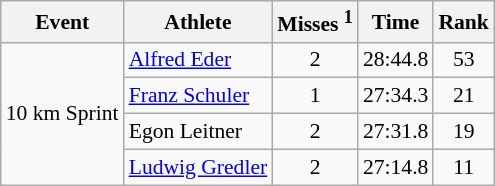<table class="wikitable" style="font-size:90%">
<tr>
<th>Event</th>
<th>Athlete</th>
<th>Misses <sup>1</sup></th>
<th>Time</th>
<th>Rank</th>
</tr>
<tr>
<td rowspan="4">10 km Sprint</td>
<td><a href='#'>Alfred Eder</a></td>
<td align="center">2</td>
<td align="center">28:44.8</td>
<td align="center">53</td>
</tr>
<tr>
<td><a href='#'>Franz Schuler</a></td>
<td align="center">1</td>
<td align="center">27:34.3</td>
<td align="center">21</td>
</tr>
<tr>
<td>Egon Leitner</td>
<td align="center">2</td>
<td align="center">27:31.8</td>
<td align="center">19</td>
</tr>
<tr>
<td><a href='#'>Ludwig Gredler</a></td>
<td align="center">2</td>
<td align="center">27:14.8</td>
<td align="center">11</td>
</tr>
</table>
